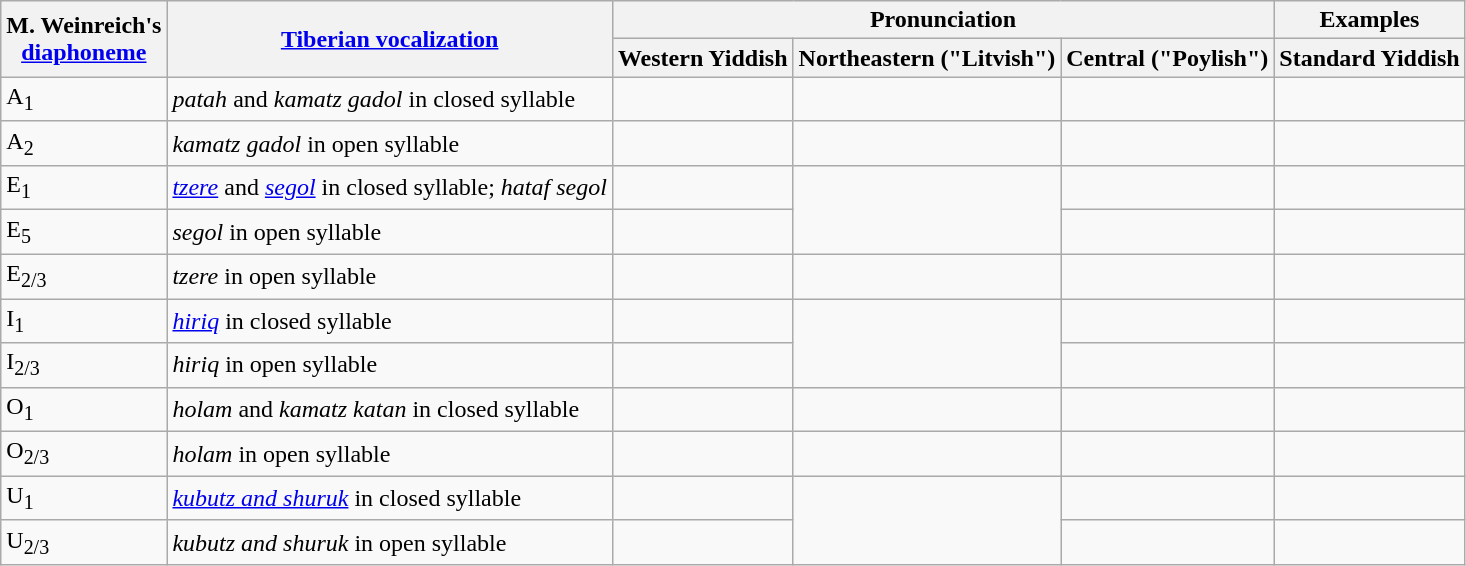<table class="wikitable">
<tr>
<th rowspan="2">M. Weinreich's<br><a href='#'>diaphoneme</a></th>
<th rowspan="2"><a href='#'>Tiberian vocalization</a></th>
<th colspan="3">Pronunciation</th>
<th>Examples</th>
</tr>
<tr>
<th>Western Yiddish</th>
<th>Northeastern ("Litvish")</th>
<th>Central ("Poylish")</th>
<th>Standard Yiddish</th>
</tr>
<tr>
<td>A<sub>1</sub></td>
<td><em>patah</em> and <em>kamatz gadol</em> in closed syllable</td>
<td></td>
<td></td>
<td></td>
<td> </td>
</tr>
<tr>
<td>A<sub>2</sub></td>
<td><em>kamatz gadol</em> in open syllable</td>
<td></td>
<td></td>
<td></td>
<td> </td>
</tr>
<tr>
<td>E<sub>1</sub></td>
<td><em><a href='#'>tzere</a></em> and <em><a href='#'>segol</a></em> in closed syllable; <em>hataf segol</em></td>
<td></td>
<td rowspan="2"></td>
<td></td>
<td> </td>
</tr>
<tr>
<td>E<sub>5</sub></td>
<td><em>segol</em> in open syllable</td>
<td></td>
<td></td>
<td> </td>
</tr>
<tr>
<td>E<sub>2/3</sub></td>
<td><em>tzere</em> in open syllable</td>
<td></td>
<td></td>
<td></td>
<td> </td>
</tr>
<tr>
<td>I<sub>1</sub></td>
<td><em><a href='#'>hiriq</a></em> in closed syllable</td>
<td></td>
<td rowspan="2"></td>
<td></td>
<td> </td>
</tr>
<tr>
<td>I<sub>2/3</sub></td>
<td><em>hiriq</em> in open syllable</td>
<td></td>
<td></td>
<td> </td>
</tr>
<tr>
<td>O<sub>1</sub></td>
<td><em>holam</em> and <em>kamatz katan</em> in closed syllable</td>
<td></td>
<td></td>
<td></td>
<td> </td>
</tr>
<tr>
<td>O<sub>2/3</sub></td>
<td><em>holam</em> in open syllable</td>
<td></td>
<td></td>
<td></td>
<td> </td>
</tr>
<tr>
<td>U<sub>1</sub></td>
<td><em><a href='#'>kubutz and shuruk</a></em> in closed syllable</td>
<td></td>
<td rowspan="2"></td>
<td></td>
<td> </td>
</tr>
<tr>
<td>U<sub>2/3</sub></td>
<td><em>kubutz and shuruk</em> in open syllable</td>
<td></td>
<td></td>
<td> </td>
</tr>
</table>
